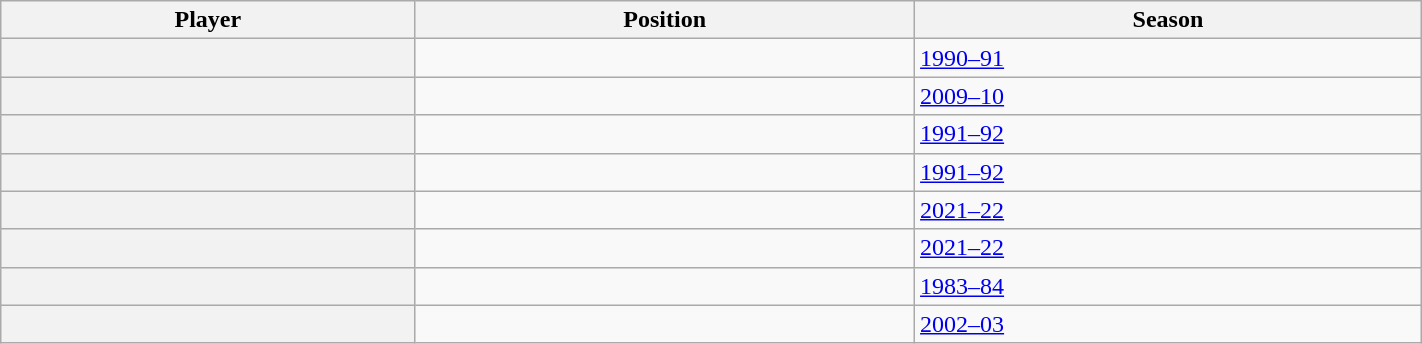<table class="wikitable sortable" width="75%">
<tr>
<th scope="col">Player</th>
<th scope="col">Position</th>
<th scope="col">Season</th>
</tr>
<tr>
<th scope="row"></th>
<td></td>
<td><a href='#'>1990–91</a></td>
</tr>
<tr>
<th scope="row"></th>
<td></td>
<td><a href='#'>2009–10</a></td>
</tr>
<tr>
<th scope="row"></th>
<td></td>
<td><a href='#'>1991–92</a></td>
</tr>
<tr>
<th scope="row"></th>
<td></td>
<td><a href='#'>1991–92</a></td>
</tr>
<tr>
<th scope="row"></th>
<td></td>
<td><a href='#'>2021–22</a></td>
</tr>
<tr>
<th scope="row"></th>
<td></td>
<td><a href='#'>2021–22</a></td>
</tr>
<tr>
<th scope="row"></th>
<td></td>
<td><a href='#'>1983–84</a></td>
</tr>
<tr>
<th scope="row"></th>
<td></td>
<td><a href='#'>2002–03</a></td>
</tr>
</table>
